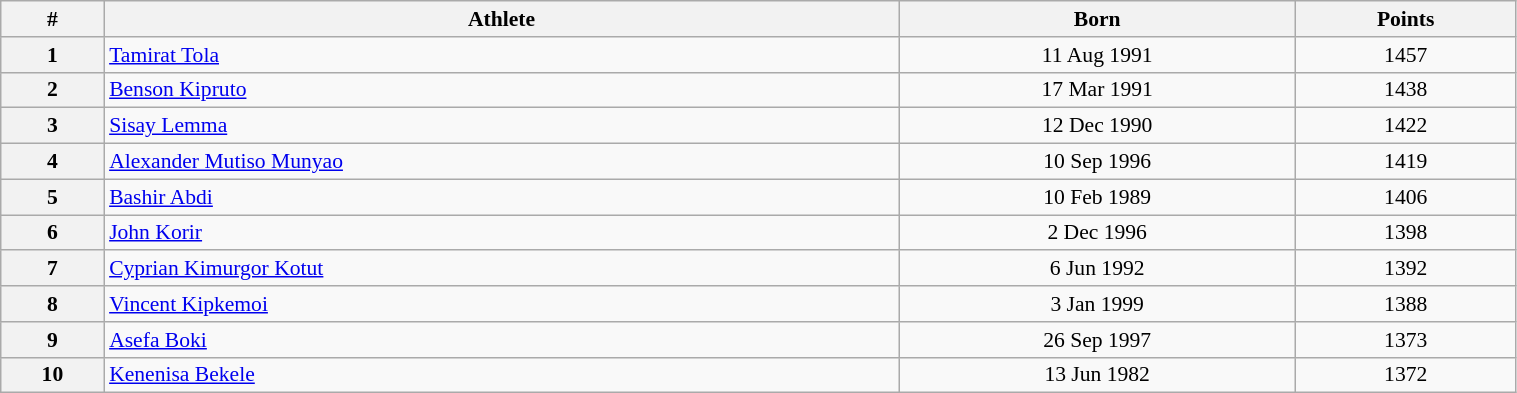<table class="wikitable" width=80% style="font-size:90%; text-align:center;">
<tr>
<th>#</th>
<th>Athlete</th>
<th>Born</th>
<th>Points</th>
</tr>
<tr>
<th>1</th>
<td align=left> <a href='#'>Tamirat Tola</a></td>
<td>11 Aug 1991</td>
<td>1457</td>
</tr>
<tr>
<th>2</th>
<td align=left> <a href='#'>Benson Kipruto</a></td>
<td>17 Mar 1991</td>
<td>1438</td>
</tr>
<tr>
<th>3</th>
<td align=left> <a href='#'>Sisay Lemma</a></td>
<td>12 Dec 1990</td>
<td>1422</td>
</tr>
<tr>
<th>4</th>
<td align=left> <a href='#'>Alexander Mutiso Munyao</a></td>
<td>10 Sep 1996</td>
<td>1419</td>
</tr>
<tr>
<th>5</th>
<td align=left> <a href='#'>Bashir Abdi</a></td>
<td>10 Feb 1989</td>
<td>1406</td>
</tr>
<tr>
<th>6</th>
<td align=left> <a href='#'>John Korir</a></td>
<td>2 Dec 1996</td>
<td>1398</td>
</tr>
<tr>
<th>7</th>
<td align=left> <a href='#'>Cyprian Kimurgor Kotut</a></td>
<td>6 Jun 1992</td>
<td>1392</td>
</tr>
<tr>
<th>8</th>
<td align=left> <a href='#'>Vincent Kipkemoi</a></td>
<td>3 Jan 1999</td>
<td>1388</td>
</tr>
<tr>
<th>9</th>
<td align=left> <a href='#'>Asefa Boki</a></td>
<td>26 Sep 1997</td>
<td>1373</td>
</tr>
<tr>
<th>10</th>
<td align=left> <a href='#'>Kenenisa Bekele</a></td>
<td>13 Jun 1982</td>
<td>1372</td>
</tr>
</table>
